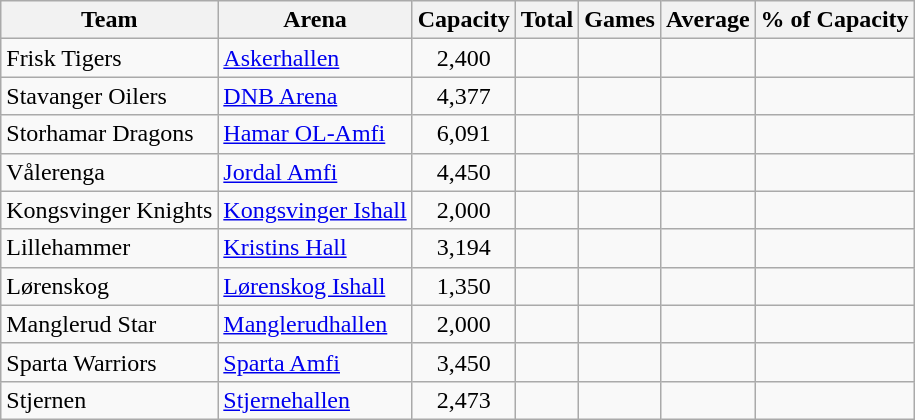<table class="wikitable sortable">
<tr>
<th>Team</th>
<th>Arena</th>
<th>Capacity</th>
<th>Total</th>
<th>Games</th>
<th>Average</th>
<th>% of Capacity</th>
</tr>
<tr align="center">
<td align="left">Frisk Tigers</td>
<td align="left"><a href='#'>Askerhallen</a></td>
<td>2,400</td>
<td></td>
<td></td>
<td></td>
<td></td>
</tr>
<tr align="center">
<td align="left">Stavanger Oilers</td>
<td align="left"><a href='#'>DNB Arena</a></td>
<td>4,377</td>
<td></td>
<td></td>
<td></td>
<td></td>
</tr>
<tr align="center">
<td align="left">Storhamar Dragons</td>
<td align="left"><a href='#'>Hamar OL-Amfi</a></td>
<td>6,091</td>
<td></td>
<td></td>
<td></td>
<td></td>
</tr>
<tr align="center">
<td align="left">Vålerenga</td>
<td align="left"><a href='#'>Jordal Amfi</a></td>
<td>4,450</td>
<td></td>
<td></td>
<td></td>
<td></td>
</tr>
<tr align="center">
<td align="left">Kongsvinger Knights</td>
<td align="left"><a href='#'>Kongsvinger Ishall</a></td>
<td>2,000</td>
<td></td>
<td></td>
<td></td>
<td></td>
</tr>
<tr align="center">
<td align="left">Lillehammer</td>
<td align="left"><a href='#'>Kristins Hall</a></td>
<td>3,194</td>
<td></td>
<td></td>
<td></td>
<td></td>
</tr>
<tr align="center">
<td align="left">Lørenskog</td>
<td align="left"><a href='#'>Lørenskog Ishall</a></td>
<td>1,350</td>
<td></td>
<td></td>
<td></td>
<td></td>
</tr>
<tr align="center">
<td align="left">Manglerud Star</td>
<td align="left"><a href='#'>Manglerudhallen</a></td>
<td>2,000</td>
<td></td>
<td></td>
<td></td>
<td></td>
</tr>
<tr align="center">
<td align="left">Sparta Warriors</td>
<td align="left"><a href='#'>Sparta Amfi</a></td>
<td>3,450</td>
<td></td>
<td></td>
<td></td>
<td></td>
</tr>
<tr align="center">
<td align="left">Stjernen</td>
<td align="left"><a href='#'>Stjernehallen</a></td>
<td>2,473</td>
<td></td>
<td></td>
<td></td>
<td></td>
</tr>
</table>
